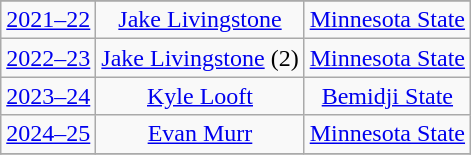<table class="wikitable sortable">
<tr>
</tr>
<tr align=center>
<td><a href='#'>2021–22</a></td>
<td><a href='#'>Jake Livingstone</a></td>
<td><a href='#'>Minnesota State</a></td>
</tr>
<tr align=center>
<td><a href='#'>2022–23</a></td>
<td><a href='#'>Jake Livingstone</a> (2)</td>
<td><a href='#'>Minnesota State</a></td>
</tr>
<tr align=center>
<td><a href='#'>2023–24</a></td>
<td><a href='#'>Kyle Looft</a></td>
<td><a href='#'>Bemidji State</a></td>
</tr>
<tr align=center>
<td><a href='#'>2024–25</a></td>
<td><a href='#'>Evan Murr</a></td>
<td><a href='#'>Minnesota State</a></td>
</tr>
<tr>
</tr>
</table>
